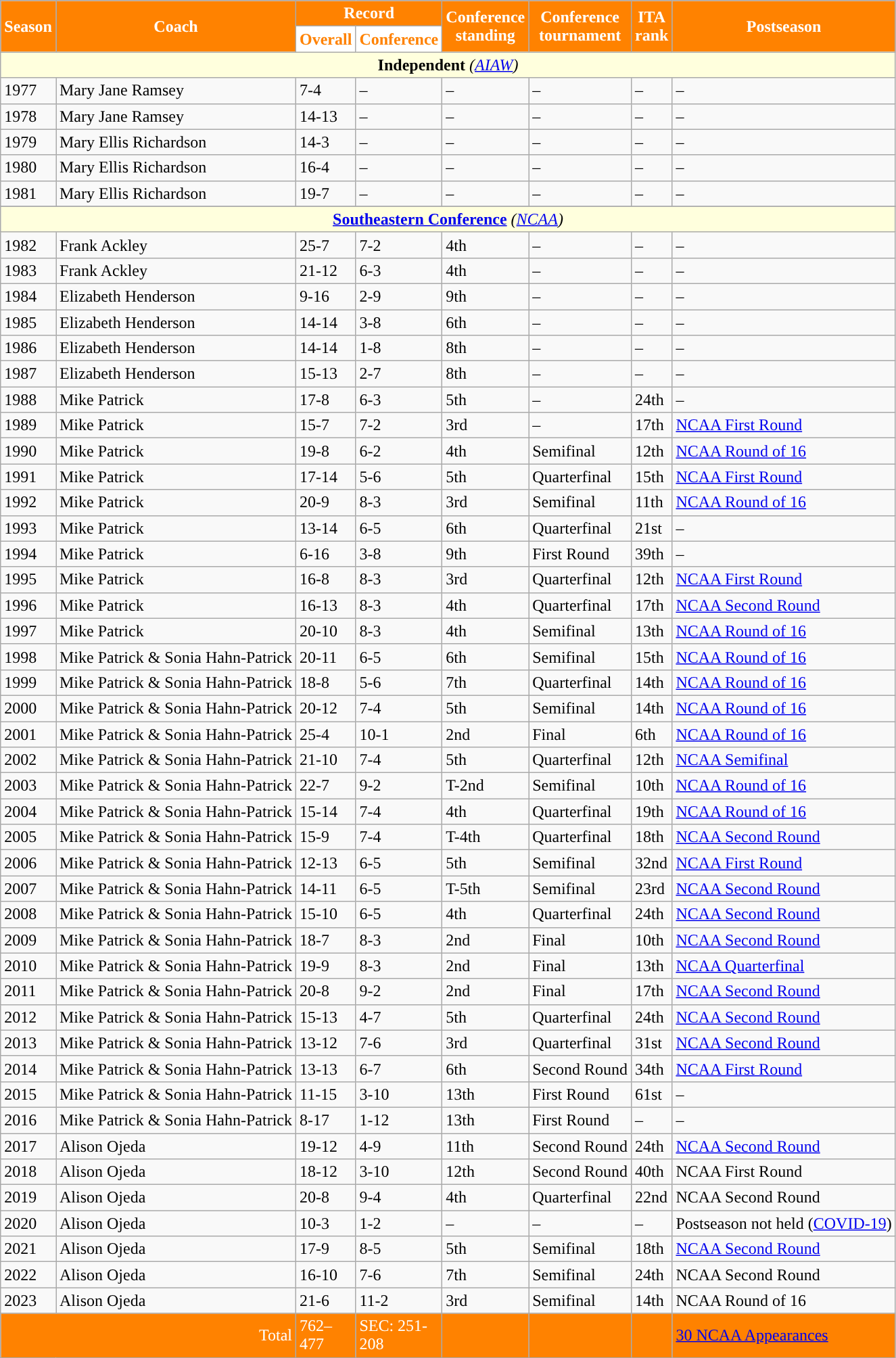<table class="wikitable">
<tr>
<th rowspan="2" style="background: #FF8200; color:white;">Season</th>
<th rowspan="2" style="background: #FF8200; color:white;">Coach</th>
<th colspan="2" style="background: #FF8200; color:white;">Record</th>
<th rowspan="2" style="background: #FF8200; color:white;">Conference<br> standing</th>
<th rowspan="2" style="background: #FF8200; color:white;">Conference<br>tournament</th>
<th rowspan="2" style="background: #FF8200; color:white;">ITA<br> rank</th>
<th rowspan="2" style="background: #FF8200; color:white;">Postseason</th>
</tr>
<tr>
<td width="70px" align="center" style="width:20px; background: white; color:#FF8200; text-align:center"><strong>Overall</strong></td>
<td width="40px" style="width:20px; background: white; color:#FF8200; text-align:center"><strong>Conference</strong></td>
</tr>
<tr style="background: #ffffdd;">
<td colspan="8" style="text-align:center;"><strong>Independent</strong> <em>(<a href='#'>AIAW</a>)</em></td>
</tr>
<tr>
<td>1977</td>
<td>Mary Jane Ramsey</td>
<td>7-4</td>
<td>–</td>
<td>–</td>
<td>–</td>
<td>–</td>
<td>–</td>
</tr>
<tr>
<td>1978</td>
<td>Mary Jane Ramsey</td>
<td>14-13</td>
<td>–</td>
<td>–</td>
<td>–</td>
<td>–</td>
<td>–</td>
</tr>
<tr>
<td>1979</td>
<td>Mary Ellis Richardson</td>
<td>14-3</td>
<td>–</td>
<td>–</td>
<td>–</td>
<td>–</td>
<td>–</td>
</tr>
<tr>
<td>1980</td>
<td>Mary Ellis Richardson</td>
<td>16-4</td>
<td>–</td>
<td>–</td>
<td>–</td>
<td>–</td>
<td>–</td>
</tr>
<tr>
<td>1981</td>
<td>Mary Ellis Richardson</td>
<td>19-7</td>
<td>–</td>
<td>–</td>
<td>–</td>
<td>–</td>
<td>–</td>
</tr>
<tr>
</tr>
<tr style="background: #ffffdd;">
<td colspan="8" style="text-align:center;"><strong><a href='#'>Southeastern Conference</a></strong> <em>(<a href='#'>NCAA</a>)</em></td>
</tr>
<tr>
<td>1982</td>
<td>Frank Ackley</td>
<td>25-7</td>
<td>7-2</td>
<td>4th</td>
<td>–</td>
<td>–</td>
<td>–</td>
</tr>
<tr>
<td>1983</td>
<td>Frank Ackley</td>
<td>21-12</td>
<td>6-3</td>
<td>4th</td>
<td>–</td>
<td>–</td>
<td>–</td>
</tr>
<tr>
<td>1984</td>
<td>Elizabeth Henderson</td>
<td>9-16</td>
<td>2-9</td>
<td>9th</td>
<td>–</td>
<td>–</td>
<td>–</td>
</tr>
<tr>
<td>1985</td>
<td>Elizabeth Henderson</td>
<td>14-14</td>
<td>3-8</td>
<td>6th</td>
<td>–</td>
<td>–</td>
<td>–</td>
</tr>
<tr>
<td>1986</td>
<td>Elizabeth Henderson</td>
<td>14-14</td>
<td>1-8</td>
<td>8th</td>
<td>–</td>
<td>–</td>
<td>–</td>
</tr>
<tr>
<td>1987</td>
<td>Elizabeth Henderson</td>
<td>15-13</td>
<td>2-7</td>
<td>8th</td>
<td>–</td>
<td>–</td>
<td>–</td>
</tr>
<tr>
<td>1988</td>
<td>Mike Patrick</td>
<td>17-8</td>
<td>6-3</td>
<td>5th</td>
<td>–</td>
<td>24th</td>
<td>–</td>
</tr>
<tr>
<td>1989</td>
<td>Mike Patrick</td>
<td>15-7</td>
<td>7-2</td>
<td>3rd</td>
<td>–</td>
<td>17th</td>
<td><a href='#'>NCAA First Round</a></td>
</tr>
<tr>
<td>1990</td>
<td>Mike Patrick</td>
<td>19-8</td>
<td>6-2</td>
<td>4th</td>
<td>Semifinal</td>
<td>12th</td>
<td><a href='#'>NCAA Round of 16</a></td>
</tr>
<tr>
<td>1991</td>
<td>Mike Patrick</td>
<td>17-14</td>
<td>5-6</td>
<td>5th</td>
<td>Quarterfinal</td>
<td>15th</td>
<td><a href='#'>NCAA First Round</a></td>
</tr>
<tr>
<td>1992</td>
<td>Mike Patrick</td>
<td>20-9</td>
<td>8-3</td>
<td>3rd</td>
<td>Semifinal</td>
<td>11th</td>
<td><a href='#'>NCAA Round of 16</a></td>
</tr>
<tr>
<td>1993</td>
<td>Mike Patrick</td>
<td>13-14</td>
<td>6-5</td>
<td>6th</td>
<td>Quarterfinal</td>
<td>21st</td>
<td>–</td>
</tr>
<tr>
<td>1994</td>
<td>Mike Patrick</td>
<td>6-16</td>
<td>3-8</td>
<td>9th</td>
<td>First Round</td>
<td>39th</td>
<td>–</td>
</tr>
<tr>
<td>1995</td>
<td>Mike Patrick</td>
<td>16-8</td>
<td>8-3</td>
<td>3rd</td>
<td>Quarterfinal</td>
<td>12th</td>
<td><a href='#'>NCAA First Round</a></td>
</tr>
<tr>
<td>1996</td>
<td>Mike Patrick</td>
<td>16-13</td>
<td>8-3</td>
<td>4th</td>
<td>Quarterfinal</td>
<td>17th</td>
<td><a href='#'>NCAA Second Round</a></td>
</tr>
<tr>
<td>1997</td>
<td>Mike Patrick</td>
<td>20-10</td>
<td>8-3</td>
<td>4th</td>
<td>Semifinal</td>
<td>13th</td>
<td><a href='#'>NCAA Round of 16</a></td>
</tr>
<tr>
<td>1998</td>
<td>Mike Patrick & Sonia Hahn-Patrick</td>
<td>20-11</td>
<td>6-5</td>
<td>6th</td>
<td>Semifinal</td>
<td>15th</td>
<td><a href='#'>NCAA Round of 16</a></td>
</tr>
<tr>
<td>1999</td>
<td>Mike Patrick & Sonia Hahn-Patrick</td>
<td>18-8</td>
<td>5-6</td>
<td>7th</td>
<td>Quarterfinal</td>
<td>14th</td>
<td><a href='#'>NCAA Round of 16</a></td>
</tr>
<tr>
<td>2000</td>
<td>Mike Patrick & Sonia Hahn-Patrick</td>
<td>20-12</td>
<td>7-4</td>
<td>5th</td>
<td>Semifinal</td>
<td>14th</td>
<td><a href='#'>NCAA Round of 16</a></td>
</tr>
<tr>
<td>2001</td>
<td>Mike Patrick & Sonia Hahn-Patrick</td>
<td>25-4</td>
<td>10-1</td>
<td>2nd</td>
<td>Final</td>
<td>6th</td>
<td><a href='#'>NCAA Round of 16</a></td>
</tr>
<tr>
<td>2002</td>
<td>Mike Patrick & Sonia Hahn-Patrick</td>
<td>21-10</td>
<td>7-4</td>
<td>5th</td>
<td>Quarterfinal</td>
<td>12th</td>
<td><a href='#'>NCAA Semifinal</a></td>
</tr>
<tr>
<td>2003</td>
<td>Mike Patrick & Sonia Hahn-Patrick</td>
<td>22-7</td>
<td>9-2</td>
<td>T-2nd</td>
<td>Semifinal</td>
<td>10th</td>
<td><a href='#'>NCAA Round of 16</a></td>
</tr>
<tr>
<td>2004</td>
<td>Mike Patrick & Sonia Hahn-Patrick</td>
<td>15-14</td>
<td>7-4</td>
<td>4th</td>
<td>Quarterfinal</td>
<td>19th</td>
<td><a href='#'>NCAA Round of 16</a></td>
</tr>
<tr>
<td>2005</td>
<td>Mike Patrick & Sonia Hahn-Patrick</td>
<td>15-9</td>
<td>7-4</td>
<td>T-4th</td>
<td>Quarterfinal</td>
<td>18th</td>
<td><a href='#'>NCAA Second Round</a></td>
</tr>
<tr>
<td>2006</td>
<td>Mike Patrick & Sonia Hahn-Patrick</td>
<td>12-13</td>
<td>6-5</td>
<td>5th</td>
<td>Semifinal</td>
<td>32nd</td>
<td><a href='#'>NCAA First Round</a></td>
</tr>
<tr>
<td>2007</td>
<td>Mike Patrick & Sonia Hahn-Patrick</td>
<td>14-11</td>
<td>6-5</td>
<td>T-5th</td>
<td>Semifinal</td>
<td>23rd</td>
<td><a href='#'>NCAA Second Round</a></td>
</tr>
<tr>
<td>2008</td>
<td>Mike Patrick & Sonia Hahn-Patrick</td>
<td>15-10</td>
<td>6-5</td>
<td>4th</td>
<td>Quarterfinal</td>
<td>24th</td>
<td><a href='#'>NCAA Second Round</a></td>
</tr>
<tr>
<td>2009</td>
<td>Mike Patrick & Sonia Hahn-Patrick</td>
<td>18-7</td>
<td>8-3</td>
<td>2nd</td>
<td>Final</td>
<td>10th</td>
<td><a href='#'>NCAA Second Round</a></td>
</tr>
<tr>
<td>2010</td>
<td>Mike Patrick & Sonia Hahn-Patrick</td>
<td>19-9</td>
<td>8-3</td>
<td>2nd</td>
<td>Final</td>
<td>13th</td>
<td><a href='#'>NCAA Quarterfinal</a></td>
</tr>
<tr>
<td>2011</td>
<td>Mike Patrick & Sonia Hahn-Patrick</td>
<td>20-8</td>
<td>9-2</td>
<td>2nd</td>
<td>Final</td>
<td>17th</td>
<td><a href='#'>NCAA Second Round</a></td>
</tr>
<tr>
<td>2012</td>
<td>Mike Patrick & Sonia Hahn-Patrick</td>
<td>15-13</td>
<td>4-7</td>
<td>5th</td>
<td>Quarterfinal</td>
<td>24th</td>
<td><a href='#'>NCAA Second Round</a></td>
</tr>
<tr>
<td>2013</td>
<td>Mike Patrick & Sonia Hahn-Patrick</td>
<td>13-12</td>
<td>7-6</td>
<td>3rd</td>
<td>Quarterfinal</td>
<td>31st</td>
<td><a href='#'>NCAA Second Round</a></td>
</tr>
<tr>
<td>2014</td>
<td>Mike Patrick & Sonia Hahn-Patrick</td>
<td>13-13</td>
<td>6-7</td>
<td>6th</td>
<td>Second Round</td>
<td>34th</td>
<td><a href='#'>NCAA First Round</a></td>
</tr>
<tr>
<td>2015</td>
<td>Mike Patrick & Sonia Hahn-Patrick</td>
<td>11-15</td>
<td>3-10</td>
<td>13th</td>
<td>First Round</td>
<td>61st</td>
<td>–</td>
</tr>
<tr>
<td>2016</td>
<td>Mike Patrick & Sonia Hahn-Patrick</td>
<td>8-17</td>
<td>1-12</td>
<td>13th</td>
<td>First Round</td>
<td>–</td>
<td>–</td>
</tr>
<tr>
<td>2017</td>
<td>Alison Ojeda</td>
<td>19-12</td>
<td>4-9</td>
<td>11th</td>
<td>Second Round</td>
<td>24th</td>
<td><a href='#'>NCAA Second Round</a></td>
</tr>
<tr>
<td>2018</td>
<td>Alison Ojeda</td>
<td>18-12</td>
<td>3-10</td>
<td>12th</td>
<td>Second Round</td>
<td>40th</td>
<td>NCAA First Round</td>
</tr>
<tr>
<td>2019</td>
<td>Alison Ojeda</td>
<td>20-8</td>
<td>9-4</td>
<td>4th</td>
<td>Quarterfinal</td>
<td>22nd</td>
<td>NCAA Second Round</td>
</tr>
<tr>
<td>2020</td>
<td>Alison Ojeda</td>
<td>10-3</td>
<td>1-2</td>
<td>–</td>
<td>–</td>
<td>–</td>
<td>Postseason not held (<a href='#'>COVID-19</a>)</td>
</tr>
<tr>
<td>2021</td>
<td>Alison Ojeda</td>
<td>17-9</td>
<td>8-5</td>
<td>5th</td>
<td>Semifinal</td>
<td>18th</td>
<td><a href='#'>NCAA Second Round</a></td>
</tr>
<tr>
<td>2022</td>
<td>Alison Ojeda</td>
<td>16-10</td>
<td>7-6</td>
<td>7th</td>
<td>Semifinal</td>
<td>24th</td>
<td>NCAA Second Round</td>
</tr>
<tr>
<td>2023</td>
<td>Alison Ojeda</td>
<td>21-6</td>
<td>11-2</td>
<td>3rd</td>
<td>Semifinal</td>
<td>14th</td>
<td>NCAA Round of 16</td>
</tr>
<tr style="background: #FF8200; color:white">
<td colspan="2" align="right">Total</td>
<td>762–477</td>
<td>SEC: 251-208</td>
<td></td>
<td></td>
<td></td>
<td><a href='#'>30 NCAA Appearances</a></td>
</tr>
</table>
